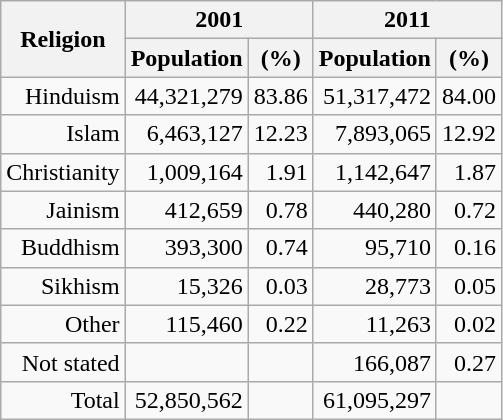<table class="wikitable sortable"  style="text-align: right;">
<tr>
<th rowspan="2">Religion</th>
<th colspan="2">2001</th>
<th colspan="2">2011</th>
</tr>
<tr>
<th>Population</th>
<th>(%)</th>
<th>Population</th>
<th>(%)</th>
</tr>
<tr>
<td>Hinduism</td>
<td>44,321,279</td>
<td>83.86</td>
<td>51,317,472</td>
<td>84.00</td>
</tr>
<tr>
<td>Islam</td>
<td>6,463,127</td>
<td>12.23</td>
<td>7,893,065</td>
<td>12.92</td>
</tr>
<tr>
<td>Christianity</td>
<td>1,009,164</td>
<td>1.91</td>
<td>1,142,647</td>
<td>1.87</td>
</tr>
<tr>
<td>Jainism</td>
<td>412,659</td>
<td>0.78</td>
<td>440,280</td>
<td>0.72</td>
</tr>
<tr>
<td>Buddhism</td>
<td>393,300</td>
<td>0.74</td>
<td>95,710</td>
<td>0.16</td>
</tr>
<tr>
<td>Sikhism</td>
<td>15,326</td>
<td>0.03</td>
<td>28,773</td>
<td>0.05</td>
</tr>
<tr>
<td>Other</td>
<td>115,460</td>
<td>0.22</td>
<td>11,263</td>
<td>0.02</td>
</tr>
<tr>
<td>Not stated</td>
<td></td>
<td></td>
<td>166,087</td>
<td>0.27</td>
</tr>
<tr>
<td>Total</td>
<td>52,850,562</td>
<td></td>
<td>61,095,297</td>
<td></td>
</tr>
</table>
